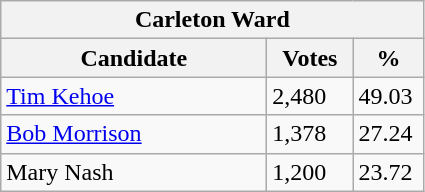<table class="wikitable">
<tr>
<th colspan="3">Carleton Ward</th>
</tr>
<tr>
<th style="width: 170px">Candidate</th>
<th style="width: 50px">Votes</th>
<th style="width: 40px">%</th>
</tr>
<tr>
<td><a href='#'>Tim Kehoe</a></td>
<td>2,480</td>
<td>49.03</td>
</tr>
<tr>
<td><a href='#'>Bob Morrison</a></td>
<td>1,378</td>
<td>27.24</td>
</tr>
<tr>
<td>Mary Nash</td>
<td>1,200</td>
<td>23.72</td>
</tr>
</table>
